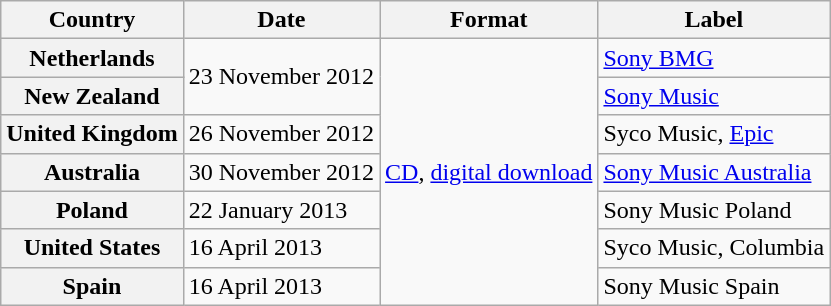<table class="wikitable plainrowheaders">
<tr>
<th>Country</th>
<th>Date</th>
<th>Format</th>
<th>Label</th>
</tr>
<tr>
<th scope="row">Netherlands</th>
<td rowspan="2">23 November 2012</td>
<td rowspan="7"><a href='#'>CD</a>, <a href='#'>digital download</a></td>
<td><a href='#'>Sony BMG</a></td>
</tr>
<tr>
<th scope="row">New Zealand</th>
<td><a href='#'>Sony Music</a></td>
</tr>
<tr>
<th scope="row">United Kingdom</th>
<td>26 November 2012</td>
<td>Syco Music, <a href='#'>Epic</a></td>
</tr>
<tr>
<th scope="row">Australia</th>
<td>30 November 2012</td>
<td><a href='#'>Sony Music Australia</a></td>
</tr>
<tr>
<th scope="row">Poland</th>
<td>22 January 2013</td>
<td>Sony Music Poland</td>
</tr>
<tr>
<th scope="row">United States</th>
<td>16 April 2013</td>
<td>Syco Music, Columbia</td>
</tr>
<tr>
<th scope="row">Spain</th>
<td>16 April 2013</td>
<td>Sony Music Spain</td>
</tr>
</table>
